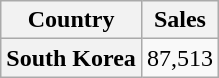<table class="wikitable plainrowheaders">
<tr>
<th>Country</th>
<th>Sales</th>
</tr>
<tr>
<th scope="row">South Korea</th>
<td style="text-align:center;">87,513</td>
</tr>
</table>
